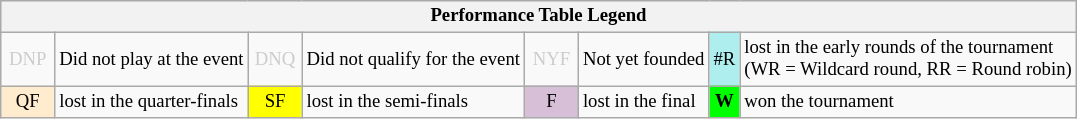<table class="wikitable" style="font-size:78%;">
<tr style="background:#efefef;">
<th colspan="8">Performance Table Legend</th>
</tr>
<tr>
<td style="color:#ccc; text-align:center; width:30px;">DNP</td>
<td>Did not play at the event</td>
<td style="color:#ccc; text-align:center; width:30px;">DNQ</td>
<td>Did not qualify for the event</td>
<td style="color:#ccc; text-align:center; width:30px;">NYF</td>
<td>Not yet founded</td>
<td style="text-align:center; background:#afeeee;">#R</td>
<td>lost in the early rounds of the tournament<br>(WR = Wildcard round, RR = Round robin)</td>
</tr>
<tr>
<td style="text-align:center; background:#ffebcd;">QF</td>
<td>lost in the quarter-finals</td>
<td style="text-align:center; background:yellow;">SF</td>
<td>lost in the semi-finals</td>
<td style="text-align:center; background:thistle;">F</td>
<td>lost in the final</td>
<td style="text-align:center; background:#0f0;"><strong>W</strong></td>
<td>won the tournament</td>
</tr>
</table>
